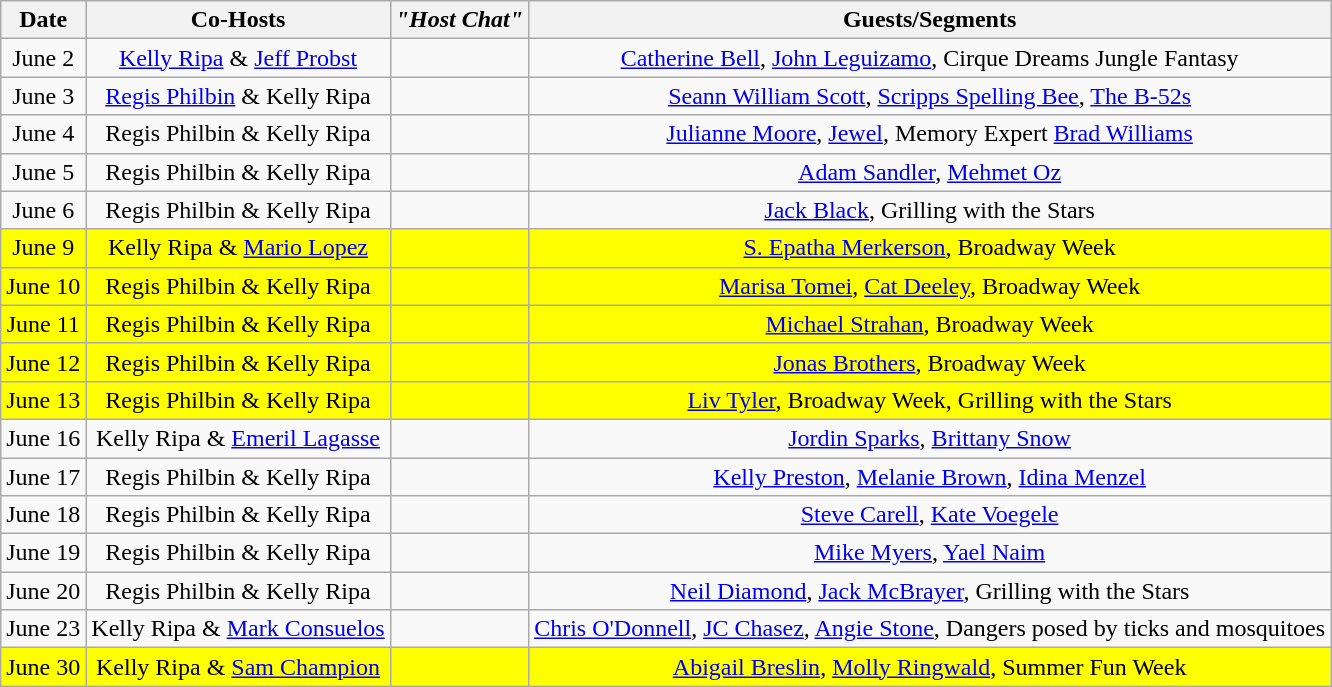<table class="wikitable sortable" style="text-align:center;">
<tr>
<th>Date</th>
<th>Co-Hosts</th>
<th><em>"Host Chat"</em></th>
<th>Guests/Segments</th>
</tr>
<tr>
<td>June 2</td>
<td><a href='#'>Kelly Ripa</a> & <a href='#'>Jeff Probst</a></td>
<td></td>
<td><a href='#'>Catherine Bell</a>, <a href='#'>John Leguizamo</a>, Cirque Dreams Jungle Fantasy</td>
</tr>
<tr>
<td>June 3</td>
<td><a href='#'>Regis Philbin</a> & Kelly Ripa</td>
<td></td>
<td><a href='#'>Seann William Scott</a>, <a href='#'>Scripps Spelling Bee</a>, <a href='#'>The B-52s</a></td>
</tr>
<tr>
<td>June 4</td>
<td>Regis Philbin & Kelly Ripa</td>
<td></td>
<td><a href='#'>Julianne Moore</a>, <a href='#'>Jewel</a>, Memory Expert <a href='#'>Brad Williams</a></td>
</tr>
<tr>
<td>June 5</td>
<td>Regis Philbin & Kelly Ripa</td>
<td></td>
<td><a href='#'>Adam Sandler</a>, <a href='#'>Mehmet Oz</a></td>
</tr>
<tr>
<td>June 6</td>
<td>Regis Philbin & Kelly Ripa</td>
<td></td>
<td><a href='#'>Jack Black</a>, Grilling with the Stars</td>
</tr>
<tr style="background:yellow;">
<td>June 9</td>
<td>Kelly Ripa & <a href='#'>Mario Lopez</a></td>
<td></td>
<td><a href='#'>S. Epatha Merkerson</a>, Broadway Week</td>
</tr>
<tr style="background:yellow;">
<td>June 10</td>
<td>Regis Philbin & Kelly Ripa</td>
<td></td>
<td><a href='#'>Marisa Tomei</a>, <a href='#'>Cat Deeley</a>, Broadway Week</td>
</tr>
<tr style="background:yellow;">
<td>June 11</td>
<td>Regis Philbin & Kelly Ripa</td>
<td></td>
<td><a href='#'>Michael Strahan</a>, Broadway Week</td>
</tr>
<tr style="background:yellow;">
<td>June 12</td>
<td>Regis Philbin & Kelly Ripa</td>
<td></td>
<td><a href='#'>Jonas Brothers</a>, Broadway Week</td>
</tr>
<tr style="background:yellow;">
<td>June 13</td>
<td>Regis Philbin & Kelly Ripa</td>
<td></td>
<td><a href='#'>Liv Tyler</a>, Broadway Week, Grilling with the Stars</td>
</tr>
<tr>
<td>June 16</td>
<td>Kelly Ripa & <a href='#'>Emeril Lagasse</a></td>
<td></td>
<td><a href='#'>Jordin Sparks</a>, <a href='#'>Brittany Snow</a></td>
</tr>
<tr>
<td>June 17</td>
<td>Regis Philbin & Kelly Ripa</td>
<td></td>
<td><a href='#'>Kelly Preston</a>, <a href='#'>Melanie Brown</a>, <a href='#'>Idina Menzel</a></td>
</tr>
<tr>
<td>June 18</td>
<td>Regis Philbin & Kelly Ripa</td>
<td></td>
<td><a href='#'>Steve Carell</a>, <a href='#'>Kate Voegele</a></td>
</tr>
<tr>
<td>June 19</td>
<td>Regis Philbin & Kelly Ripa</td>
<td></td>
<td><a href='#'>Mike Myers</a>, <a href='#'>Yael Naim</a></td>
</tr>
<tr>
<td>June 20</td>
<td>Regis Philbin & Kelly Ripa</td>
<td></td>
<td><a href='#'>Neil Diamond</a>, <a href='#'>Jack McBrayer</a>, Grilling with the Stars</td>
</tr>
<tr>
<td>June 23</td>
<td>Kelly Ripa & <a href='#'>Mark Consuelos</a></td>
<td></td>
<td><a href='#'>Chris O'Donnell</a>, <a href='#'>JC Chasez</a>, <a href='#'>Angie Stone</a>, Dangers posed by ticks and mosquitoes</td>
</tr>
<tr style="background:yellow;">
<td>June 30</td>
<td>Kelly Ripa & <a href='#'>Sam Champion</a></td>
<td></td>
<td><a href='#'>Abigail Breslin</a>, <a href='#'>Molly Ringwald</a>, Summer Fun Week</td>
</tr>
</table>
